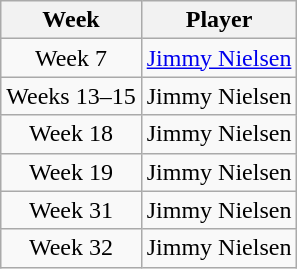<table class=wikitable>
<tr>
<th>Week</th>
<th>Player</th>
</tr>
<tr>
<td align=center>Week 7</td>
<td> <a href='#'>Jimmy Nielsen</a></td>
</tr>
<tr>
<td align=center>Weeks 13–15</td>
<td> Jimmy Nielsen</td>
</tr>
<tr>
<td align=center>Week 18</td>
<td> Jimmy Nielsen</td>
</tr>
<tr>
<td align=center>Week 19</td>
<td> Jimmy Nielsen</td>
</tr>
<tr>
<td align=center>Week 31</td>
<td> Jimmy Nielsen</td>
</tr>
<tr>
<td align=center>Week 32</td>
<td> Jimmy Nielsen</td>
</tr>
</table>
